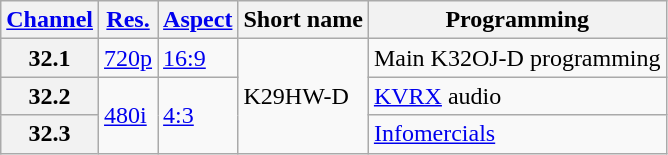<table class="wikitable">
<tr>
<th scope = "col"><a href='#'>Channel</a></th>
<th scope = "col"><a href='#'>Res.</a></th>
<th scope = "col"><a href='#'>Aspect</a></th>
<th scope = "col">Short name</th>
<th scope = "col">Programming</th>
</tr>
<tr>
<th scope = "row">32.1</th>
<td><a href='#'>720p</a></td>
<td><a href='#'>16:9</a></td>
<td rowspan=3>K29HW-D</td>
<td>Main K32OJ-D programming</td>
</tr>
<tr>
<th scope = "row">32.2</th>
<td rowspan=2><a href='#'>480i</a></td>
<td rowspan=2><a href='#'>4:3</a></td>
<td><a href='#'>KVRX</a> audio</td>
</tr>
<tr>
<th scope = "row">32.3</th>
<td><a href='#'>Infomercials</a></td>
</tr>
</table>
